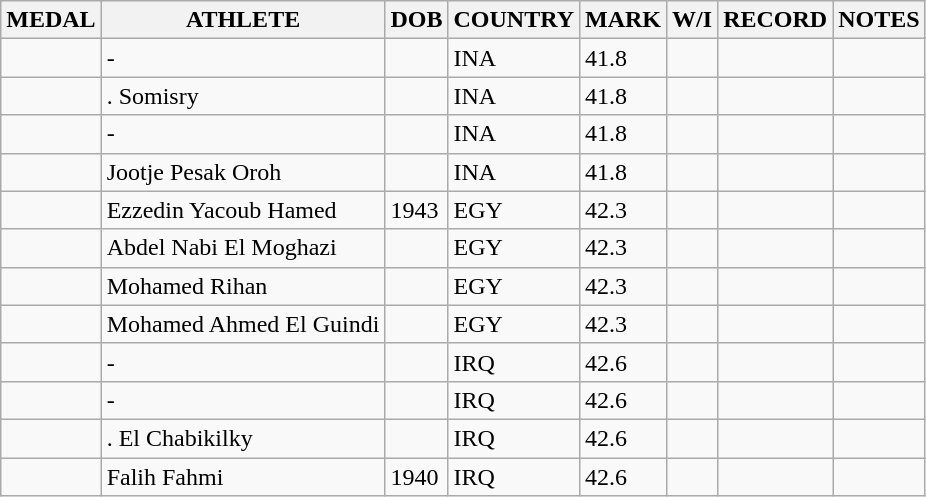<table class="wikitable">
<tr>
<th>MEDAL</th>
<th>ATHLETE</th>
<th>DOB</th>
<th>COUNTRY</th>
<th>MARK</th>
<th>W/I</th>
<th>RECORD</th>
<th>NOTES</th>
</tr>
<tr>
<td></td>
<td>-</td>
<td></td>
<td>INA</td>
<td>41.8</td>
<td></td>
<td></td>
<td></td>
</tr>
<tr>
<td></td>
<td>. Somisry</td>
<td></td>
<td>INA</td>
<td>41.8</td>
<td></td>
<td></td>
<td></td>
</tr>
<tr>
<td></td>
<td>-</td>
<td></td>
<td>INA</td>
<td>41.8</td>
<td></td>
<td></td>
<td></td>
</tr>
<tr>
<td></td>
<td>Jootje Pesak Oroh</td>
<td></td>
<td>INA</td>
<td>41.8</td>
<td></td>
<td></td>
<td></td>
</tr>
<tr>
<td></td>
<td>Ezzedin Yacoub Hamed</td>
<td>1943</td>
<td>EGY</td>
<td>42.3</td>
<td></td>
<td></td>
<td></td>
</tr>
<tr>
<td></td>
<td>Abdel Nabi El Moghazi</td>
<td></td>
<td>EGY</td>
<td>42.3</td>
<td></td>
<td></td>
<td></td>
</tr>
<tr>
<td></td>
<td>Mohamed Rihan</td>
<td></td>
<td>EGY</td>
<td>42.3</td>
<td></td>
<td></td>
<td></td>
</tr>
<tr>
<td></td>
<td>Mohamed Ahmed El Guindi</td>
<td></td>
<td>EGY</td>
<td>42.3</td>
<td></td>
<td></td>
<td></td>
</tr>
<tr>
<td></td>
<td>-</td>
<td></td>
<td>IRQ</td>
<td>42.6</td>
<td></td>
<td></td>
<td></td>
</tr>
<tr>
<td></td>
<td>-</td>
<td></td>
<td>IRQ</td>
<td>42.6</td>
<td></td>
<td></td>
<td></td>
</tr>
<tr>
<td></td>
<td>. El Chabikilky</td>
<td></td>
<td>IRQ</td>
<td>42.6</td>
<td></td>
<td></td>
<td></td>
</tr>
<tr>
<td></td>
<td>Falih Fahmi</td>
<td>1940</td>
<td>IRQ</td>
<td>42.6</td>
<td></td>
<td></td>
<td></td>
</tr>
</table>
